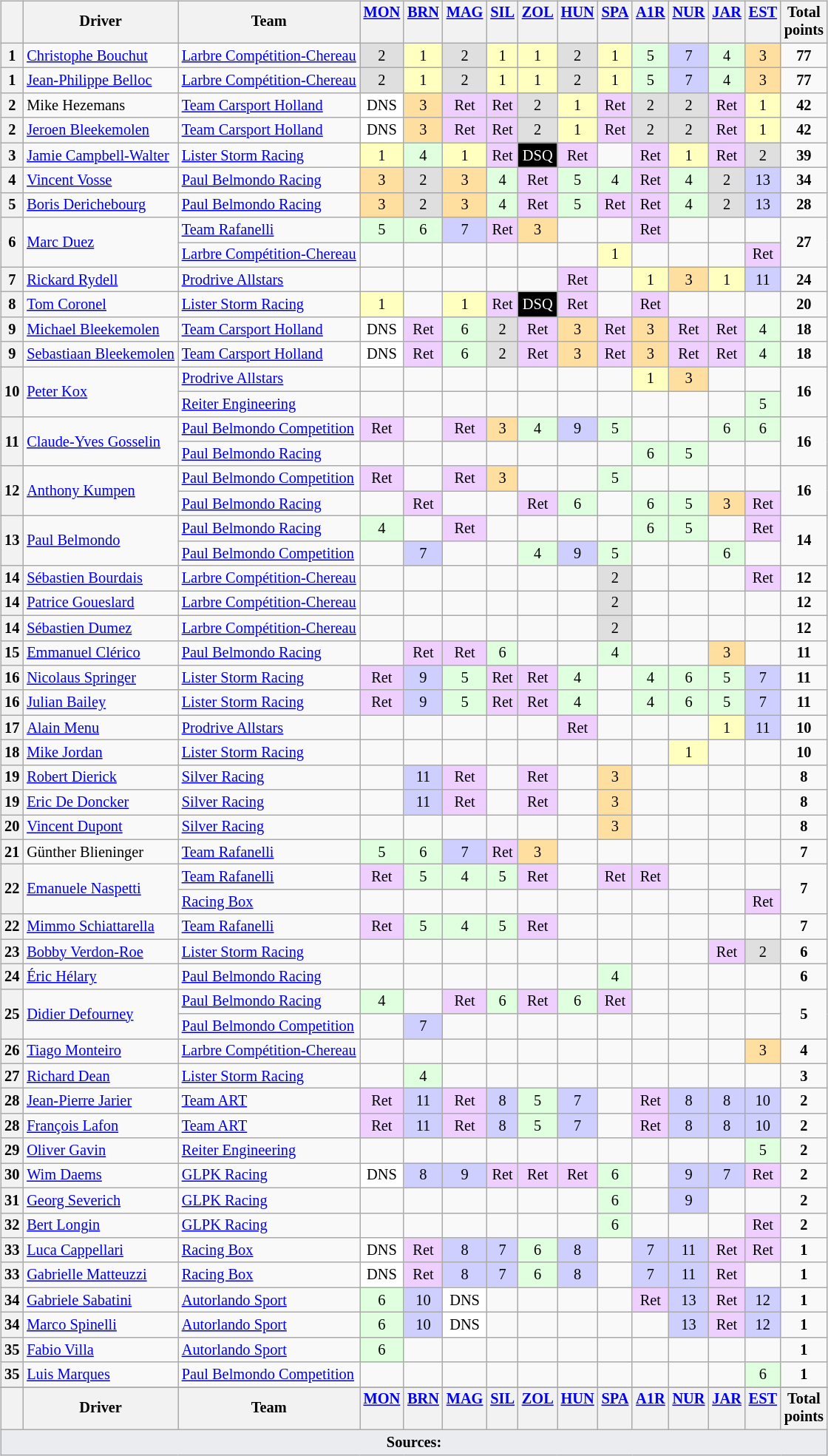<table>
<tr>
<td><br><table class="wikitable" style="font-size: 85%; text-align:center;">
<tr valign="top">
<th valign=middle></th>
<th valign=middle>Driver</th>
<th valign=middle>Team</th>
<th><a href='#'>MON</a><br></th>
<th><a href='#'>BRN</a><br></th>
<th><a href='#'>MAG</a><br></th>
<th><a href='#'>SIL</a><br></th>
<th><a href='#'>ZOL</a><br></th>
<th><a href='#'>HUN</a><br></th>
<th><a href='#'>SPA</a><br></th>
<th><a href='#'>A1R</a><br></th>
<th><a href='#'>NUR</a><br></th>
<th><a href='#'>JAR</a><br></th>
<th><a href='#'>EST</a><br></th>
<th valign=middle>Total<br>points</th>
</tr>
<tr>
<th>1</th>
<td align=left> <a href='#'>Christophe Bouchut</a></td>
<td align=left> <a href='#'>Larbre Compétition-Chereau</a></td>
<td style="background:#DFDFDF;">2</td>
<td style="background:#FFFFBF;">1</td>
<td style="background:#DFDFDF;">2</td>
<td style="background:#FFFFBF;">1</td>
<td style="background:#FFFFBF;">1</td>
<td style="background:#DFDFDF;">2</td>
<td style="background:#FFFFBF;">1</td>
<td style="background:#DFFFDF;">5</td>
<td style="background:#CFCFFF;">7</td>
<td style="background:#DFFFDF;">4</td>
<td style="background:#FFDF9F;">3</td>
<td><strong>77</strong></td>
</tr>
<tr>
<th>1</th>
<td align=left> <a href='#'>Jean-Philippe Belloc</a></td>
<td align=left> <a href='#'>Larbre Compétition-Chereau</a></td>
<td style="background:#DFDFDF;">2</td>
<td style="background:#FFFFBF;">1</td>
<td style="background:#DFDFDF;">2</td>
<td style="background:#FFFFBF;">1</td>
<td style="background:#FFFFBF;">1</td>
<td style="background:#DFDFDF;">2</td>
<td style="background:#FFFFBF;">1</td>
<td style="background:#DFFFDF;">5</td>
<td style="background:#CFCFFF;">7</td>
<td style="background:#DFFFDF;">4</td>
<td style="background:#FFDF9F;">3</td>
<td><strong>77</strong></td>
</tr>
<tr>
<th>2</th>
<td align=left> Mike Hezemans</td>
<td align=left> <a href='#'>Team Carsport Holland</a></td>
<td style="background:#FFFFFF;">DNS</td>
<td style="background:#FFDF9F;">3</td>
<td style="background:#EFCFFF;">Ret</td>
<td style="background:#EFCFFF;">Ret</td>
<td style="background:#DFDFDF;">2</td>
<td style="background:#FFFFBF;">1</td>
<td style="background:#EFCFFF;">Ret</td>
<td style="background:#DFDFDF;">2</td>
<td style="background:#DFDFDF;">2</td>
<td style="background:#EFCFFF;">Ret</td>
<td style="background:#FFFFBF;">1</td>
<td><strong>42</strong></td>
</tr>
<tr>
<th>2</th>
<td align=left> <a href='#'>Jeroen Bleekemolen</a></td>
<td align=left> <a href='#'>Team Carsport Holland</a></td>
<td style="background:#FFFFFF;">DNS</td>
<td style="background:#FFDF9F;">3</td>
<td style="background:#EFCFFF;">Ret</td>
<td style="background:#EFCFFF;">Ret</td>
<td style="background:#DFDFDF;">2</td>
<td style="background:#FFFFBF;">1</td>
<td style="background:#EFCFFF;">Ret</td>
<td style="background:#DFDFDF;">2</td>
<td style="background:#DFDFDF;">2</td>
<td style="background:#EFCFFF;">Ret</td>
<td style="background:#FFFFBF;">1</td>
<td><strong>42</strong></td>
</tr>
<tr>
<th>3</th>
<td align=left> <a href='#'>Jamie Campbell-Walter</a></td>
<td align=left> <a href='#'>Lister Storm Racing</a></td>
<td style="background:#FFFFBF;">1</td>
<td style="background:#DFFFDF;">4</td>
<td style="background:#FFFFBF;">1</td>
<td style="background:#EFCFFF;">Ret</td>
<td style="background-color:#000000; color:white">DSQ</td>
<td style="background:#EFCFFF;">Ret</td>
<td></td>
<td style="background:#EFCFFF;">Ret</td>
<td style="background:#FFFFBF;">1</td>
<td style="background:#EFCFFF;">Ret</td>
<td style="background:#DFDFDF;">2</td>
<td><strong>39</strong></td>
</tr>
<tr>
<th>4</th>
<td align=left> <a href='#'>Vincent Vosse</a></td>
<td align=left> <a href='#'>Paul Belmondo Racing</a></td>
<td style="background:#FFDF9F;">3</td>
<td style="background:#DFDFDF;">2</td>
<td style="background:#FFDF9F;">3</td>
<td style="background:#DFFFDF;">4</td>
<td style="background:#EFCFFF;">Ret</td>
<td style="background:#DFFFDF;">5</td>
<td style="background:#DFFFDF;">4</td>
<td style="background:#EFCFFF;">Ret</td>
<td style="background:#DFFFDF;">4</td>
<td style="background:#DFDFDF;">2</td>
<td style="background:#CFCFFF;">13</td>
<td><strong>34</strong></td>
</tr>
<tr>
<th>5</th>
<td align=left> <a href='#'>Boris Derichebourg</a></td>
<td align=left> <a href='#'>Paul Belmondo Racing</a></td>
<td style="background:#FFDF9F;">3</td>
<td style="background:#DFDFDF;">2</td>
<td style="background:#FFDF9F;">3</td>
<td style="background:#DFFFDF;">4</td>
<td style="background:#EFCFFF;">Ret</td>
<td style="background:#DFFFDF;">5</td>
<td style="background:#EFCFFF;">Ret</td>
<td style="background:#EFCFFF;">Ret</td>
<td style="background:#DFFFDF;">4</td>
<td style="background:#DFDFDF;">2</td>
<td style="background:#CFCFFF;">13</td>
<td><strong>28</strong></td>
</tr>
<tr>
<th rowspan=2>6</th>
<td rowspan=2 align=left> <a href='#'>Marc Duez</a></td>
<td align=left> <a href='#'>Team Rafanelli</a></td>
<td style="background:#DFFFDF;">5</td>
<td style="background:#DFFFDF;">6</td>
<td style="background:#CFCFFF;">7</td>
<td style="background:#EFCFFF;">Ret</td>
<td style="background:#FFDF9F;">3</td>
<td></td>
<td></td>
<td style="background:#EFCFFF;">Ret</td>
<td></td>
<td></td>
<td></td>
<td rowspan=2><strong>27</strong></td>
</tr>
<tr>
<td align=left> <a href='#'>Larbre Compétition-Chereau</a></td>
<td></td>
<td></td>
<td></td>
<td></td>
<td></td>
<td></td>
<td style="background:#FFFFBF;">1</td>
<td></td>
<td></td>
<td></td>
<td style="background:#EFCFFF;">Ret</td>
</tr>
<tr>
<th>7</th>
<td align=left> <a href='#'>Rickard Rydell</a></td>
<td align=left> <a href='#'>Prodrive Allstars</a></td>
<td></td>
<td></td>
<td></td>
<td></td>
<td></td>
<td style="background:#EFCFFF;">Ret</td>
<td></td>
<td style="background:#FFFFBF;">1</td>
<td style="background:#FFDF9F;">3</td>
<td style="background:#FFFFBF;">1</td>
<td style="background:#CFCFFF;">11</td>
<td><strong>24</strong></td>
</tr>
<tr>
<th>8</th>
<td align=left> <a href='#'>Tom Coronel</a></td>
<td align=left> <a href='#'>Lister Storm Racing</a></td>
<td style="background:#FFFFBF;">1</td>
<td></td>
<td style="background:#FFFFBF;">1</td>
<td style="background:#EFCFFF;">Ret</td>
<td style="background-color:#000000; color:white">DSQ</td>
<td style="background:#EFCFFF;">Ret</td>
<td></td>
<td style="background:#EFCFFF;">Ret</td>
<td></td>
<td></td>
<td></td>
<td><strong>20</strong></td>
</tr>
<tr>
<th>9</th>
<td align=left> <a href='#'>Michael Bleekemolen</a></td>
<td align=left> <a href='#'>Team Carsport Holland</a></td>
<td style="background:#FFFFFF;">DNS</td>
<td style="background:#EFCFFF;">Ret</td>
<td style="background:#DFFFDF;">6</td>
<td style="background:#DFDFDF;">2</td>
<td style="background:#EFCFFF;">Ret</td>
<td style="background:#FFDF9F;">3</td>
<td style="background:#EFCFFF;">Ret</td>
<td style="background:#FFDF9F;">3</td>
<td style="background:#EFCFFF;">Ret</td>
<td style="background:#EFCFFF;">Ret</td>
<td style="background:#DFFFDF;">4</td>
<td><strong>18</strong></td>
</tr>
<tr>
<th>9</th>
<td align=left> <a href='#'>Sebastiaan Bleekemolen</a></td>
<td align=left> <a href='#'>Team Carsport Holland</a></td>
<td style="background:#FFFFFF;">DNS</td>
<td style="background:#EFCFFF;">Ret</td>
<td style="background:#DFFFDF;">6</td>
<td style="background:#DFDFDF;">2</td>
<td style="background:#EFCFFF;">Ret</td>
<td style="background:#FFDF9F;">3</td>
<td style="background:#EFCFFF;">Ret</td>
<td style="background:#FFDF9F;">3</td>
<td style="background:#EFCFFF;">Ret</td>
<td style="background:#EFCFFF;">Ret</td>
<td style="background:#DFFFDF;">4</td>
<td><strong>18</strong></td>
</tr>
<tr>
<th rowspan=2>10</th>
<td rowspan=2 align=left> <a href='#'>Peter Kox</a></td>
<td align=left> <a href='#'>Prodrive Allstars</a></td>
<td></td>
<td></td>
<td></td>
<td></td>
<td></td>
<td></td>
<td></td>
<td style="background:#FFFFBF;">1</td>
<td style="background:#FFDF9F;">3</td>
<td></td>
<td></td>
<td rowspan=2><strong>16</strong></td>
</tr>
<tr>
<td align=left> <a href='#'>Reiter Engineering</a></td>
<td></td>
<td></td>
<td></td>
<td></td>
<td></td>
<td></td>
<td></td>
<td></td>
<td></td>
<td></td>
<td style="background:#DFFFDF;">5</td>
</tr>
<tr>
<th rowspan=2>11</th>
<td rowspan=2 align=left> <a href='#'>Claude-Yves Gosselin</a></td>
<td align=left> <a href='#'>Paul Belmondo Competition</a></td>
<td style="background:#EFCFFF;">Ret</td>
<td></td>
<td style="background:#EFCFFF;">Ret</td>
<td style="background:#FFDF9F;">3</td>
<td style="background:#DFFFDF;">4</td>
<td style="background:#CFCFFF;">9</td>
<td style="background:#DFFFDF;">5</td>
<td></td>
<td></td>
<td style="background:#DFFFDF;">6</td>
<td style="background:#DFFFDF;">6</td>
<td rowspan=2><strong>16</strong></td>
</tr>
<tr>
<td align=left> <a href='#'>Paul Belmondo Racing</a></td>
<td></td>
<td></td>
<td></td>
<td></td>
<td></td>
<td></td>
<td></td>
<td style="background:#DFFFDF;">6</td>
<td style="background:#DFFFDF;">5</td>
<td></td>
<td></td>
</tr>
<tr>
<th rowspan=2>12</th>
<td rowspan=2 align=left> <a href='#'>Anthony Kumpen</a></td>
<td align=left> <a href='#'>Paul Belmondo Competition</a></td>
<td style="background:#EFCFFF;">Ret</td>
<td></td>
<td style="background:#EFCFFF;">Ret</td>
<td style="background:#FFDF9F;">3</td>
<td></td>
<td></td>
<td style="background:#DFFFDF;">5</td>
<td></td>
<td></td>
<td></td>
<td></td>
<td rowspan=2><strong>16</strong></td>
</tr>
<tr>
<td align=left> <a href='#'>Paul Belmondo Racing</a></td>
<td></td>
<td style="background:#EFCFFF;">Ret</td>
<td></td>
<td></td>
<td style="background:#EFCFFF;">Ret</td>
<td style="background:#DFFFDF;">6</td>
<td></td>
<td style="background:#DFFFDF;">6</td>
<td style="background:#DFFFDF;">5</td>
<td style="background:#FFDF9F;">3</td>
<td style="background:#EFCFFF;">Ret</td>
</tr>
<tr>
<th rowspan=2>13</th>
<td rowspan=2 align=left> <a href='#'>Paul Belmondo</a></td>
<td align=left> <a href='#'>Paul Belmondo Racing</a></td>
<td style="background:#DFFFDF;">4</td>
<td></td>
<td style="background:#EFCFFF;">Ret</td>
<td></td>
<td></td>
<td></td>
<td></td>
<td style="background:#DFFFDF;">6</td>
<td style="background:#DFFFDF;">5</td>
<td></td>
<td style="background:#EFCFFF;">Ret</td>
<td rowspan=2><strong>14</strong></td>
</tr>
<tr>
<td align=left> <a href='#'>Paul Belmondo Competition</a></td>
<td></td>
<td style="background:#CFCFFF;">7</td>
<td></td>
<td></td>
<td style="background:#DFFFDF;">4</td>
<td style="background:#CFCFFF;">9</td>
<td style="background:#DFFFDF;">5</td>
<td></td>
<td></td>
<td style="background:#DFFFDF;">6</td>
<td></td>
</tr>
<tr>
<th>14</th>
<td align=left> <a href='#'>Sébastien Bourdais</a></td>
<td align=left> <a href='#'>Larbre Compétition-Chereau</a></td>
<td></td>
<td></td>
<td></td>
<td></td>
<td></td>
<td></td>
<td style="background:#DFDFDF;">2</td>
<td></td>
<td></td>
<td></td>
<td style="background:#EFCFFF;">Ret</td>
<td><strong>12</strong></td>
</tr>
<tr>
<th>14</th>
<td align=left> <a href='#'>Patrice Goueslard</a></td>
<td align=left> <a href='#'>Larbre Compétition-Chereau</a></td>
<td></td>
<td></td>
<td></td>
<td></td>
<td></td>
<td></td>
<td style="background:#DFDFDF;">2</td>
<td></td>
<td></td>
<td></td>
<td></td>
<td><strong>12</strong></td>
</tr>
<tr>
<th>14</th>
<td align=left> <a href='#'>Sébastien Dumez</a></td>
<td align=left> <a href='#'>Larbre Compétition-Chereau</a></td>
<td></td>
<td></td>
<td></td>
<td></td>
<td></td>
<td></td>
<td style="background:#DFDFDF;">2</td>
<td></td>
<td></td>
<td></td>
<td></td>
<td><strong>12</strong></td>
</tr>
<tr>
<th>15</th>
<td align=left> <a href='#'>Emmanuel Clérico</a></td>
<td align=left> <a href='#'>Paul Belmondo Racing</a></td>
<td></td>
<td style="background:#EFCFFF;">Ret</td>
<td style="background:#EFCFFF;">Ret</td>
<td style="background:#DFFFDF;">6</td>
<td></td>
<td></td>
<td style="background:#DFFFDF;">4</td>
<td></td>
<td></td>
<td style="background:#FFDF9F;">3</td>
<td></td>
<td><strong>11</strong></td>
</tr>
<tr>
<th>16</th>
<td align=left> <a href='#'>Nicolaus Springer</a></td>
<td align=left> <a href='#'>Lister Storm Racing</a></td>
<td style="background:#EFCFFF;">Ret</td>
<td style="background:#CFCFFF;">9</td>
<td style="background:#DFFFDF;">5</td>
<td style="background:#EFCFFF;">Ret</td>
<td style="background:#EFCFFF;">Ret</td>
<td style="background:#DFFFDF;">4</td>
<td></td>
<td style="background:#DFFFDF;">4</td>
<td style="background:#DFFFDF;">6</td>
<td style="background:#DFFFDF;">5</td>
<td style="background:#CFCFFF;">7</td>
<td><strong>11</strong></td>
</tr>
<tr>
<th>16</th>
<td align=left> <a href='#'>Julian Bailey</a></td>
<td align=left> <a href='#'>Lister Storm Racing</a></td>
<td style="background:#EFCFFF;">Ret</td>
<td style="background:#CFCFFF;">9</td>
<td style="background:#DFFFDF;">5</td>
<td style="background:#EFCFFF;">Ret</td>
<td style="background:#EFCFFF;">Ret</td>
<td style="background:#DFFFDF;">4</td>
<td></td>
<td style="background:#DFFFDF;">4</td>
<td style="background:#DFFFDF;">6</td>
<td style="background:#DFFFDF;">5</td>
<td style="background:#CFCFFF;">7</td>
<td><strong>11</strong></td>
</tr>
<tr>
<th>17</th>
<td align=left> <a href='#'>Alain Menu</a></td>
<td align=left> <a href='#'>Prodrive Allstars</a></td>
<td></td>
<td></td>
<td></td>
<td></td>
<td></td>
<td style="background:#EFCFFF;">Ret</td>
<td></td>
<td></td>
<td></td>
<td style="background:#FFFFBF;">1</td>
<td style="background:#CFCFFF;">11</td>
<td><strong>10</strong></td>
</tr>
<tr>
<th>18</th>
<td align=left> <a href='#'>Mike Jordan</a></td>
<td align=left> <a href='#'>Lister Storm Racing</a></td>
<td></td>
<td></td>
<td></td>
<td></td>
<td></td>
<td></td>
<td></td>
<td></td>
<td style="background:#FFFFBF;">1</td>
<td></td>
<td></td>
<td><strong>10</strong></td>
</tr>
<tr>
<th>19</th>
<td align=left> <a href='#'>Robert Dierick</a></td>
<td align=left> <a href='#'>Silver Racing</a></td>
<td></td>
<td style="background:#CFCFFF;">11</td>
<td style="background:#EFCFFF;">Ret</td>
<td></td>
<td style="background:#EFCFFF;">Ret</td>
<td></td>
<td style="background:#FFDF9F;">3</td>
<td></td>
<td></td>
<td></td>
<td></td>
<td><strong>8</strong></td>
</tr>
<tr>
<th>19</th>
<td align=left> <a href='#'>Eric De Doncker</a></td>
<td align=left> <a href='#'>Silver Racing</a></td>
<td></td>
<td style="background:#CFCFFF;">11</td>
<td style="background:#EFCFFF;">Ret</td>
<td></td>
<td style="background:#EFCFFF;">Ret</td>
<td></td>
<td style="background:#FFDF9F;">3</td>
<td></td>
<td></td>
<td></td>
<td></td>
<td><strong>8</strong></td>
</tr>
<tr>
<th>20</th>
<td align=left> <a href='#'>Vincent Dupont</a></td>
<td align=left> <a href='#'>Silver Racing</a></td>
<td></td>
<td></td>
<td></td>
<td></td>
<td></td>
<td></td>
<td style="background:#FFDF9F;">3</td>
<td></td>
<td></td>
<td></td>
<td></td>
<td><strong>8</strong></td>
</tr>
<tr>
<th>21</th>
<td align=left> Günther Blieninger</td>
<td align=left> <a href='#'>Team Rafanelli</a></td>
<td style="background:#DFFFDF;">5</td>
<td style="background:#DFFFDF;">6</td>
<td style="background:#CFCFFF;">7</td>
<td style="background:#EFCFFF;">Ret</td>
<td style="background:#FFDF9F;">3</td>
<td></td>
<td></td>
<td></td>
<td></td>
<td></td>
<td></td>
<td><strong>7</strong></td>
</tr>
<tr>
<th rowspan=2>22</th>
<td rowspan=2 align=left> <a href='#'>Emanuele Naspetti</a></td>
<td align=left> <a href='#'>Team Rafanelli</a></td>
<td style="background:#EFCFFF;">Ret</td>
<td style="background:#DFFFDF;">5</td>
<td style="background:#DFFFDF;">4</td>
<td style="background:#DFFFDF;">5</td>
<td style="background:#EFCFFF;">Ret</td>
<td></td>
<td style="background:#EFCFFF;">Ret</td>
<td style="background:#EFCFFF;">Ret</td>
<td></td>
<td></td>
<td></td>
<td rowspan=2><strong>7</strong></td>
</tr>
<tr>
<td align=left> <a href='#'>Racing Box</a></td>
<td></td>
<td></td>
<td></td>
<td></td>
<td></td>
<td></td>
<td></td>
<td></td>
<td></td>
<td></td>
<td style="background:#EFCFFF;">Ret</td>
</tr>
<tr>
<th>22</th>
<td align=left> <a href='#'>Mimmo Schiattarella</a></td>
<td align=left> <a href='#'>Team Rafanelli</a></td>
<td style="background:#EFCFFF;">Ret</td>
<td style="background:#DFFFDF;">5</td>
<td style="background:#DFFFDF;">4</td>
<td style="background:#DFFFDF;">5</td>
<td style="background:#EFCFFF;">Ret</td>
<td></td>
<td></td>
<td></td>
<td></td>
<td></td>
<td></td>
<td><strong>7</strong></td>
</tr>
<tr>
<th>23</th>
<td align=left> <a href='#'>Bobby Verdon-Roe</a></td>
<td align=left> <a href='#'>Lister Storm Racing</a></td>
<td></td>
<td></td>
<td></td>
<td></td>
<td></td>
<td></td>
<td></td>
<td></td>
<td></td>
<td style="background:#EFCFFF;">Ret</td>
<td style="background:#DFDFDF;">2</td>
<td><strong>6</strong></td>
</tr>
<tr>
<th>24</th>
<td align=left> <a href='#'>Éric Hélary</a></td>
<td align=left> <a href='#'>Paul Belmondo Racing</a></td>
<td></td>
<td></td>
<td></td>
<td></td>
<td></td>
<td></td>
<td style="background:#DFFFDF;">4</td>
<td></td>
<td></td>
<td></td>
<td></td>
<td><strong>6</strong></td>
</tr>
<tr>
<th rowspan=2>25</th>
<td rowspan=2 align=left> <a href='#'>Didier Defourney</a></td>
<td align=left> <a href='#'>Paul Belmondo Racing</a></td>
<td style="background:#DFFFDF;">4</td>
<td></td>
<td style="background:#EFCFFF;">Ret</td>
<td style="background:#DFFFDF;">6</td>
<td style="background:#EFCFFF;">Ret</td>
<td style="background:#DFFFDF;">6</td>
<td style="background:#EFCFFF;">Ret</td>
<td></td>
<td></td>
<td></td>
<td></td>
<td rowspan=2><strong>5</strong></td>
</tr>
<tr>
<td align=left> <a href='#'>Paul Belmondo Competition</a></td>
<td></td>
<td style="background:#CFCFFF;">7</td>
<td></td>
<td></td>
<td></td>
<td></td>
<td></td>
<td></td>
<td></td>
<td></td>
<td></td>
</tr>
<tr>
<th>26</th>
<td align=left> <a href='#'>Tiago Monteiro</a></td>
<td align=left> <a href='#'>Larbre Compétition-Chereau</a></td>
<td></td>
<td></td>
<td></td>
<td></td>
<td></td>
<td></td>
<td></td>
<td></td>
<td></td>
<td></td>
<td style="background:#FFDF9F;">3</td>
<td><strong>4</strong></td>
</tr>
<tr>
<th>27</th>
<td align=left> <a href='#'>Richard Dean</a></td>
<td align=left> <a href='#'>Lister Storm Racing</a></td>
<td></td>
<td style="background:#DFFFDF;">4</td>
<td></td>
<td></td>
<td></td>
<td></td>
<td></td>
<td></td>
<td></td>
<td></td>
<td></td>
<td><strong>3</strong></td>
</tr>
<tr>
<th>28</th>
<td align=left> <a href='#'>Jean-Pierre Jarier</a></td>
<td align=left> <a href='#'>Team ART</a></td>
<td style="background:#EFCFFF;">Ret</td>
<td style="background:#CFCFFF;">11</td>
<td style="background:#EFCFFF;">Ret</td>
<td style="background:#CFCFFF;">8</td>
<td style="background:#DFFFDF;">5</td>
<td style="background:#CFCFFF;">7</td>
<td></td>
<td style="background:#EFCFFF;">Ret</td>
<td style="background:#CFCFFF;">8</td>
<td style="background:#CFCFFF;">8</td>
<td style="background:#CFCFFF;">10</td>
<td><strong>2</strong></td>
</tr>
<tr>
<th>28</th>
<td align=left> <a href='#'>François Lafon</a></td>
<td align=left> <a href='#'>Team ART</a></td>
<td style="background:#EFCFFF;">Ret</td>
<td style="background:#CFCFFF;">11</td>
<td style="background:#EFCFFF;">Ret</td>
<td style="background:#CFCFFF;">8</td>
<td style="background:#DFFFDF;">5</td>
<td style="background:#CFCFFF;">7</td>
<td></td>
<td style="background:#EFCFFF;">Ret</td>
<td style="background:#CFCFFF;">8</td>
<td style="background:#CFCFFF;">8</td>
<td style="background:#CFCFFF;">10</td>
<td><strong>2</strong></td>
</tr>
<tr>
<th>29</th>
<td align=left> <a href='#'>Oliver Gavin</a></td>
<td align=left> <a href='#'>Reiter Engineering</a></td>
<td></td>
<td></td>
<td></td>
<td></td>
<td></td>
<td></td>
<td></td>
<td></td>
<td></td>
<td></td>
<td style="background:#DFFFDF;">5</td>
<td><strong>2</strong></td>
</tr>
<tr>
<th>30</th>
<td align=left> <a href='#'>Wim Daems</a></td>
<td align=left> <a href='#'>GLPK Racing</a></td>
<td style="background:#FFFFFF;">DNS</td>
<td style="background:#CFCFFF;">8</td>
<td style="background:#CFCFFF;">9</td>
<td style="background:#EFCFFF;">Ret</td>
<td style="background:#EFCFFF;">Ret</td>
<td style="background:#EFCFFF;">Ret</td>
<td style="background:#DFFFDF;">6</td>
<td></td>
<td style="background:#CFCFFF;">9</td>
<td style="background:#CFCFFF;">7</td>
<td style="background:#EFCFFF;">Ret</td>
<td><strong>2</strong></td>
</tr>
<tr>
<th>31</th>
<td align=left> <a href='#'>Georg Severich</a></td>
<td align=left> <a href='#'>GLPK Racing</a></td>
<td></td>
<td></td>
<td></td>
<td></td>
<td></td>
<td></td>
<td style="background:#DFFFDF;">6</td>
<td></td>
<td style="background:#CFCFFF;">9</td>
<td></td>
<td></td>
<td><strong>2</strong></td>
</tr>
<tr>
<th>32</th>
<td align=left> <a href='#'>Bert Longin</a></td>
<td align=left> <a href='#'>GLPK Racing</a></td>
<td></td>
<td></td>
<td></td>
<td></td>
<td></td>
<td></td>
<td style="background:#DFFFDF;">6</td>
<td></td>
<td></td>
<td></td>
<td style="background:#EFCFFF;">Ret</td>
<td><strong>2</strong></td>
</tr>
<tr>
<th>33</th>
<td align=left> <a href='#'>Luca Cappellari</a></td>
<td align=left> <a href='#'>Racing Box</a></td>
<td style="background:#FFFFFF;">DNS</td>
<td style="background:#EFCFFF;">Ret</td>
<td style="background:#CFCFFF;">8</td>
<td style="background:#CFCFFF;">7</td>
<td style="background:#DFFFDF;">6</td>
<td style="background:#CFCFFF;">8</td>
<td></td>
<td style="background:#CFCFFF;">7</td>
<td style="background:#CFCFFF;">11</td>
<td style="background:#EFCFFF;">Ret</td>
<td style="background:#EFCFFF;">Ret</td>
<td><strong>1</strong></td>
</tr>
<tr>
<th>33</th>
<td align=left> <a href='#'>Gabrielle Matteuzzi</a></td>
<td align=left> <a href='#'>Racing Box</a></td>
<td style="background:#FFFFFF;">DNS</td>
<td style="background:#EFCFFF;">Ret</td>
<td style="background:#CFCFFF;">8</td>
<td style="background:#CFCFFF;">7</td>
<td style="background:#DFFFDF;">6</td>
<td style="background:#CFCFFF;">8</td>
<td></td>
<td style="background:#CFCFFF;">7</td>
<td style="background:#CFCFFF;">11</td>
<td style="background:#EFCFFF;">Ret</td>
<td></td>
<td><strong>1</strong></td>
</tr>
<tr>
<th>34</th>
<td align=left> <a href='#'>Gabriele Sabatini</a></td>
<td align=left> <a href='#'>Autorlando Sport</a></td>
<td style="background:#DFFFDF;">6</td>
<td style="background:#CFCFFF;">10</td>
<td style="background:#FFFFFF;">DNS</td>
<td></td>
<td></td>
<td></td>
<td></td>
<td style="background:#EFCFFF;">Ret</td>
<td style="background:#CFCFFF;">13</td>
<td style="background:#EFCFFF;">Ret</td>
<td style="background:#CFCFFF;">12</td>
<td><strong>1</strong></td>
</tr>
<tr>
<th>34</th>
<td align=left> <a href='#'>Marco Spinelli</a></td>
<td align=left> <a href='#'>Autorlando Sport</a></td>
<td style="background:#DFFFDF;">6</td>
<td style="background:#CFCFFF;">10</td>
<td style="background:#FFFFFF;">DNS</td>
<td></td>
<td></td>
<td></td>
<td></td>
<td></td>
<td style="background:#CFCFFF;">13</td>
<td style="background:#EFCFFF;">Ret</td>
<td style="background:#CFCFFF;">12</td>
<td><strong>1</strong></td>
</tr>
<tr>
<th>35</th>
<td align=left> <a href='#'>Fabio Villa</a></td>
<td align=left> <a href='#'>Autorlando Sport</a></td>
<td style="background:#DFFFDF;">6</td>
<td></td>
<td></td>
<td></td>
<td></td>
<td></td>
<td></td>
<td></td>
<td></td>
<td></td>
<td></td>
<td><strong>1</strong></td>
</tr>
<tr>
<th>35</th>
<td align=left> <a href='#'>Luis Marques</a></td>
<td align=left> <a href='#'>Paul Belmondo Competition</a></td>
<td></td>
<td></td>
<td></td>
<td></td>
<td></td>
<td></td>
<td></td>
<td></td>
<td></td>
<td></td>
<td style="background:#DFFFDF;">6</td>
<td><strong>1</strong></td>
</tr>
<tr>
</tr>
<tr valign="top">
<th valign=middle></th>
<th valign=middle>Driver</th>
<th valign=middle>Team</th>
<th><a href='#'>MON</a><br></th>
<th><a href='#'>BRN</a><br></th>
<th><a href='#'>MAG</a><br></th>
<th><a href='#'>SIL</a><br></th>
<th><a href='#'>ZOL</a><br></th>
<th><a href='#'>HUN</a><br></th>
<th><a href='#'>SPA</a><br></th>
<th><a href='#'>A1R</a><br></th>
<th><a href='#'>NUR</a><br></th>
<th><a href='#'>JAR</a><br></th>
<th><a href='#'>EST</a><br></th>
<th valign=middle>Total<br>points</th>
</tr>
<tr class="sortbottom">
<td colspan="15" style="background-color:#EAECF0;text-align:center"><strong>Sources:</strong></td>
</tr>
</table>
</td>
<td valign="top"><br></td>
</tr>
</table>
